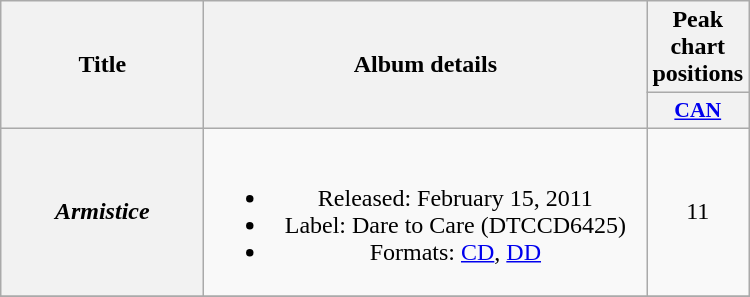<table class="wikitable plainrowheaders" style="text-align:center;">
<tr>
<th scope="col" rowspan="2" style="width:8em;">Title</th>
<th scope="col" rowspan="2" style="width:18em;">Album details</th>
<th scope="col" colspan="1">Peak chart positions</th>
</tr>
<tr>
<th style="width:3em;font-size:90%"><a href='#'>CAN</a><br></th>
</tr>
<tr>
<th scope="row"><em>Armistice</em></th>
<td><br><ul><li>Released: February 15, 2011</li><li>Label: Dare to Care <span>(DTCCD6425)</span></li><li>Formats: <a href='#'>CD</a>, <a href='#'>DD</a></li></ul></td>
<td>11</td>
</tr>
<tr>
</tr>
</table>
